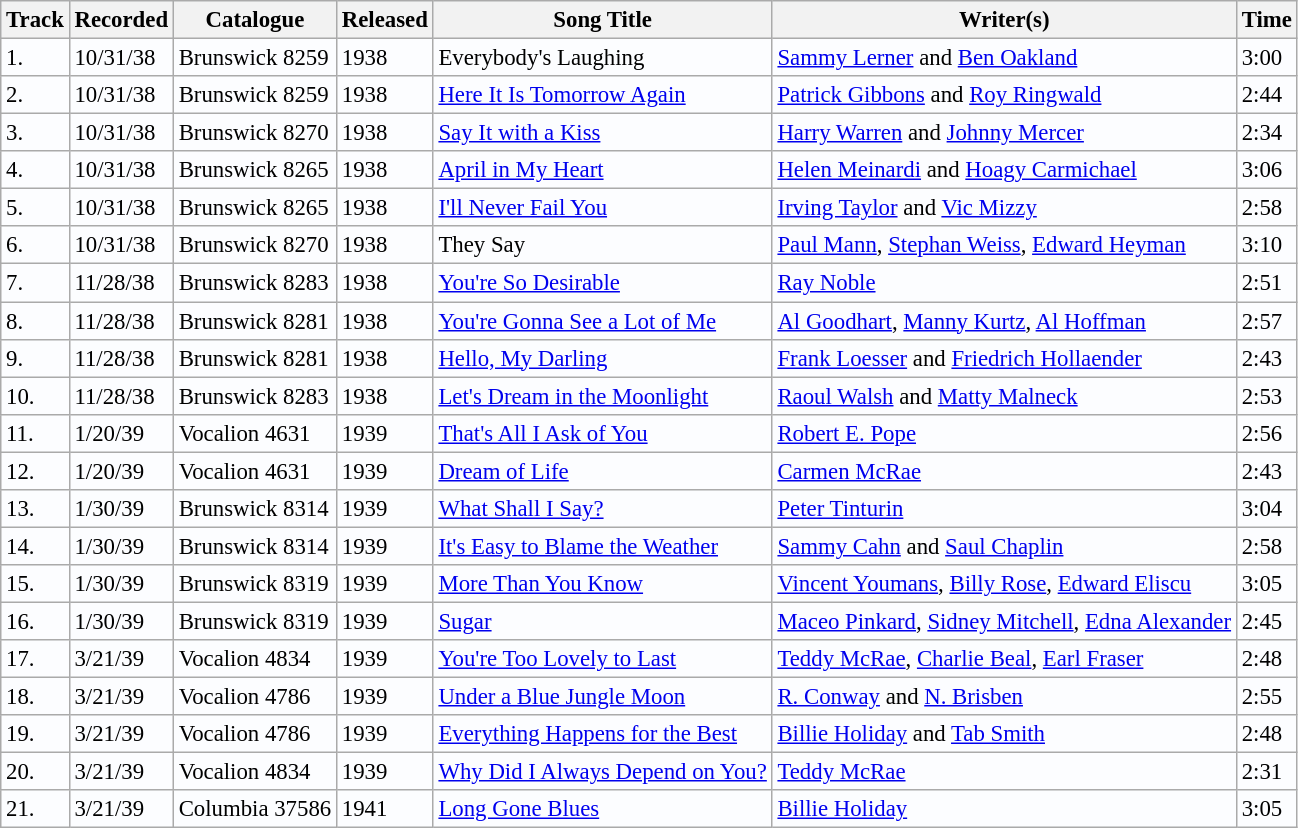<table class="wikitable" style="background:#fcfdff; font-size:95%;">
<tr>
<th>Track</th>
<th>Recorded</th>
<th>Catalogue</th>
<th>Released</th>
<th>Song Title</th>
<th>Writer(s)</th>
<th>Time</th>
</tr>
<tr>
<td>1.</td>
<td>10/31/38</td>
<td>Brunswick 8259</td>
<td>1938</td>
<td>Everybody's Laughing</td>
<td><a href='#'>Sammy Lerner</a> and <a href='#'>Ben Oakland</a></td>
<td>3:00</td>
</tr>
<tr>
<td>2.</td>
<td>10/31/38</td>
<td>Brunswick 8259</td>
<td>1938</td>
<td><a href='#'>Here It Is Tomorrow Again</a></td>
<td><a href='#'>Patrick Gibbons</a> and <a href='#'>Roy Ringwald</a></td>
<td>2:44</td>
</tr>
<tr>
<td>3.</td>
<td>10/31/38</td>
<td>Brunswick 8270</td>
<td>1938</td>
<td><a href='#'>Say It with a Kiss</a></td>
<td><a href='#'>Harry Warren</a> and <a href='#'>Johnny Mercer</a></td>
<td>2:34</td>
</tr>
<tr>
<td>4.</td>
<td>10/31/38</td>
<td>Brunswick 8265</td>
<td>1938</td>
<td><a href='#'>April in My Heart</a></td>
<td><a href='#'>Helen Meinardi</a> and <a href='#'>Hoagy Carmichael</a></td>
<td>3:06</td>
</tr>
<tr>
<td>5.</td>
<td>10/31/38</td>
<td>Brunswick 8265</td>
<td>1938</td>
<td><a href='#'>I'll Never Fail You</a></td>
<td><a href='#'>Irving Taylor</a> and <a href='#'>Vic Mizzy</a></td>
<td>2:58</td>
</tr>
<tr>
<td>6.</td>
<td>10/31/38</td>
<td>Brunswick 8270</td>
<td>1938</td>
<td>They Say</td>
<td><a href='#'>Paul Mann</a>, <a href='#'>Stephan Weiss</a>, <a href='#'>Edward Heyman</a></td>
<td>3:10</td>
</tr>
<tr>
<td>7.</td>
<td>11/28/38</td>
<td>Brunswick 8283</td>
<td>1938</td>
<td><a href='#'>You're So Desirable</a></td>
<td><a href='#'>Ray Noble</a></td>
<td>2:51</td>
</tr>
<tr>
<td>8.</td>
<td>11/28/38</td>
<td>Brunswick 8281</td>
<td>1938</td>
<td><a href='#'>You're Gonna See a Lot of Me</a></td>
<td><a href='#'>Al Goodhart</a>, <a href='#'>Manny Kurtz</a>, <a href='#'>Al Hoffman</a></td>
<td>2:57</td>
</tr>
<tr>
<td>9.</td>
<td>11/28/38</td>
<td>Brunswick 8281</td>
<td>1938</td>
<td><a href='#'>Hello, My Darling</a></td>
<td><a href='#'>Frank Loesser</a> and <a href='#'>Friedrich Hollaender</a></td>
<td>2:43</td>
</tr>
<tr>
<td>10.</td>
<td>11/28/38</td>
<td>Brunswick 8283</td>
<td>1938</td>
<td><a href='#'>Let's Dream in the Moonlight</a></td>
<td><a href='#'>Raoul Walsh</a> and <a href='#'>Matty Malneck</a></td>
<td>2:53</td>
</tr>
<tr>
<td>11.</td>
<td>1/20/39</td>
<td>Vocalion 4631</td>
<td>1939</td>
<td><a href='#'>That's All I Ask of You</a></td>
<td><a href='#'>Robert E. Pope</a></td>
<td>2:56</td>
</tr>
<tr>
<td>12.</td>
<td>1/20/39</td>
<td>Vocalion 4631</td>
<td>1939</td>
<td><a href='#'>Dream of Life</a></td>
<td><a href='#'>Carmen McRae</a></td>
<td>2:43</td>
</tr>
<tr>
<td>13.</td>
<td>1/30/39</td>
<td>Brunswick 8314</td>
<td>1939</td>
<td><a href='#'>What Shall I Say?</a></td>
<td><a href='#'>Peter Tinturin</a></td>
<td>3:04</td>
</tr>
<tr>
<td>14.</td>
<td>1/30/39</td>
<td>Brunswick 8314</td>
<td>1939</td>
<td><a href='#'>It's Easy to Blame the Weather</a></td>
<td><a href='#'>Sammy Cahn</a> and <a href='#'>Saul Chaplin</a></td>
<td>2:58</td>
</tr>
<tr>
<td>15.</td>
<td>1/30/39</td>
<td>Brunswick 8319</td>
<td>1939</td>
<td><a href='#'>More Than You Know</a></td>
<td><a href='#'>Vincent Youmans</a>, <a href='#'>Billy Rose</a>, <a href='#'>Edward Eliscu</a></td>
<td>3:05</td>
</tr>
<tr>
<td>16.</td>
<td>1/30/39</td>
<td>Brunswick 8319</td>
<td>1939</td>
<td><a href='#'>Sugar</a></td>
<td><a href='#'>Maceo Pinkard</a>, <a href='#'>Sidney Mitchell</a>, <a href='#'>Edna Alexander</a></td>
<td>2:45</td>
</tr>
<tr>
<td>17.</td>
<td>3/21/39</td>
<td>Vocalion 4834</td>
<td>1939</td>
<td><a href='#'>You're Too Lovely to Last</a></td>
<td><a href='#'>Teddy McRae</a>, <a href='#'>Charlie Beal</a>, <a href='#'>Earl Fraser</a></td>
<td>2:48</td>
</tr>
<tr>
<td>18.</td>
<td>3/21/39</td>
<td>Vocalion 4786</td>
<td>1939</td>
<td><a href='#'>Under a Blue Jungle Moon</a></td>
<td><a href='#'>R. Conway</a> and <a href='#'>N. Brisben</a></td>
<td>2:55</td>
</tr>
<tr>
<td>19.</td>
<td>3/21/39</td>
<td>Vocalion 4786</td>
<td>1939</td>
<td><a href='#'>Everything Happens for the Best</a></td>
<td><a href='#'>Billie Holiday</a> and <a href='#'>Tab Smith</a></td>
<td>2:48</td>
</tr>
<tr>
<td>20.</td>
<td>3/21/39</td>
<td>Vocalion 4834</td>
<td>1939</td>
<td><a href='#'>Why Did I Always Depend on You?</a></td>
<td><a href='#'>Teddy McRae</a></td>
<td>2:31</td>
</tr>
<tr>
<td>21.</td>
<td>3/21/39</td>
<td>Columbia 37586</td>
<td>1941</td>
<td><a href='#'>Long Gone Blues</a></td>
<td><a href='#'>Billie Holiday</a></td>
<td>3:05</td>
</tr>
</table>
